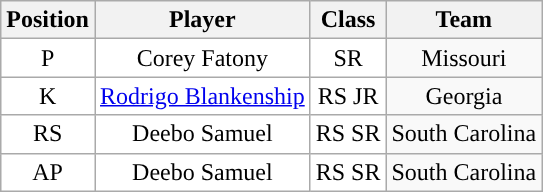<table class="wikitable sortable">
<tr>
<th>Position</th>
<th>Player</th>
<th>Class</th>
<th>Team</th>
</tr>
<tr style="text-align:center;">
<td style="background:white">P</td>
<td style="background:white">Corey Fatony</td>
<td style="background:white">SR</td>
<td>Missouri</td>
</tr>
<tr style="text-align:center;">
<td style="background:white">K</td>
<td style="background:white"><a href='#'>Rodrigo Blankenship</a></td>
<td style="background:white">RS JR</td>
<td>Georgia</td>
</tr>
<tr style="text-align:center;">
<td style="background:white">RS</td>
<td style="background:white">Deebo Samuel</td>
<td style="background:white">RS SR</td>
<td>South Carolina</td>
</tr>
<tr style="text-align:center;">
<td style="background:white">AP</td>
<td style="background:white">Deebo Samuel</td>
<td style="background:white">RS SR</td>
<td>South Carolina</td>
</tr>
</table>
